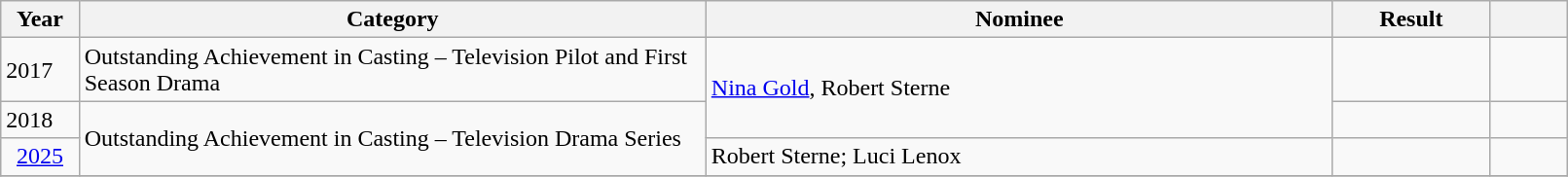<table class="wikitable" style="width:85%;">
<tr>
<th width=5%>Year</th>
<th style="width:40%;">Category</th>
<th style="width:40%;">Nominee</th>
<th style="width:10%;">Result</th>
<th width=5%></th>
</tr>
<tr>
<td vstyle="text-align: center;"rowspan="1">2017</td>
<td>Outstanding Achievement in Casting – Television Pilot and First Season Drama</td>
<td rowspan="2"><a href='#'>Nina Gold</a>, Robert Sterne</td>
<td></td>
<td rowspan="1"></td>
</tr>
<tr>
<td vstyle="text-align: center;"rowspan="1">2018</td>
<td rowspan="2">Outstanding Achievement in Casting – Television Drama Series</td>
<td></td>
<td rowspan="1"></td>
</tr>
<tr>
<td style="text-align:center;"><a href='#'>2025</a></td>
<td>Robert Sterne; Luci Lenox</td>
<td></td>
<td align="center"></td>
</tr>
<tr>
</tr>
</table>
